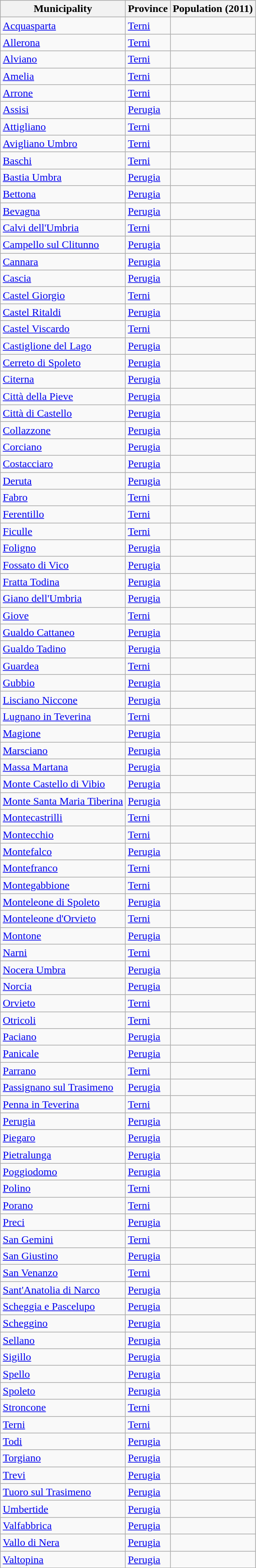<table class="wikitable sortable">
<tr style="background:#ececec;">
<th>Municipality</th>
<th>Province</th>
<th>Population (2011)</th>
</tr>
<tr>
<td><a href='#'>Acquasparta</a></td>
<td><a href='#'>Terni</a></td>
<td></td>
</tr>
<tr>
<td><a href='#'>Allerona</a></td>
<td><a href='#'>Terni</a></td>
<td></td>
</tr>
<tr>
<td><a href='#'>Alviano</a></td>
<td><a href='#'>Terni</a></td>
<td></td>
</tr>
<tr>
<td><a href='#'>Amelia</a></td>
<td><a href='#'>Terni</a></td>
<td></td>
</tr>
<tr>
<td><a href='#'>Arrone</a></td>
<td><a href='#'>Terni</a></td>
<td></td>
</tr>
<tr>
<td><a href='#'>Assisi</a></td>
<td><a href='#'>Perugia</a></td>
<td></td>
</tr>
<tr>
<td><a href='#'>Attigliano</a></td>
<td><a href='#'>Terni</a></td>
<td></td>
</tr>
<tr>
<td><a href='#'>Avigliano Umbro</a></td>
<td><a href='#'>Terni</a></td>
<td></td>
</tr>
<tr>
<td><a href='#'>Baschi</a></td>
<td><a href='#'>Terni</a></td>
<td></td>
</tr>
<tr>
<td><a href='#'>Bastia Umbra</a></td>
<td><a href='#'>Perugia</a></td>
<td></td>
</tr>
<tr>
<td><a href='#'>Bettona</a></td>
<td><a href='#'>Perugia</a></td>
<td></td>
</tr>
<tr>
<td><a href='#'>Bevagna</a></td>
<td><a href='#'>Perugia</a></td>
<td></td>
</tr>
<tr>
<td><a href='#'>Calvi dell'Umbria</a></td>
<td><a href='#'>Terni</a></td>
<td></td>
</tr>
<tr>
<td><a href='#'>Campello sul Clitunno</a></td>
<td><a href='#'>Perugia</a></td>
<td></td>
</tr>
<tr>
<td><a href='#'>Cannara</a></td>
<td><a href='#'>Perugia</a></td>
<td></td>
</tr>
<tr>
<td><a href='#'>Cascia</a></td>
<td><a href='#'>Perugia</a></td>
<td></td>
</tr>
<tr>
<td><a href='#'>Castel Giorgio</a></td>
<td><a href='#'>Terni</a></td>
<td></td>
</tr>
<tr>
<td><a href='#'>Castel Ritaldi</a></td>
<td><a href='#'>Perugia</a></td>
<td></td>
</tr>
<tr>
<td><a href='#'>Castel Viscardo</a></td>
<td><a href='#'>Terni</a></td>
<td></td>
</tr>
<tr>
<td><a href='#'>Castiglione del Lago</a></td>
<td><a href='#'>Perugia</a></td>
<td></td>
</tr>
<tr>
<td><a href='#'>Cerreto di Spoleto</a></td>
<td><a href='#'>Perugia</a></td>
<td></td>
</tr>
<tr>
<td><a href='#'>Citerna</a></td>
<td><a href='#'>Perugia</a></td>
<td></td>
</tr>
<tr>
<td><a href='#'>Città della Pieve</a></td>
<td><a href='#'>Perugia</a></td>
<td></td>
</tr>
<tr>
<td><a href='#'>Città di Castello</a></td>
<td><a href='#'>Perugia</a></td>
<td></td>
</tr>
<tr>
<td><a href='#'>Collazzone</a></td>
<td><a href='#'>Perugia</a></td>
<td></td>
</tr>
<tr>
<td><a href='#'>Corciano</a></td>
<td><a href='#'>Perugia</a></td>
<td></td>
</tr>
<tr>
<td><a href='#'>Costacciaro</a></td>
<td><a href='#'>Perugia</a></td>
<td></td>
</tr>
<tr>
<td><a href='#'>Deruta</a></td>
<td><a href='#'>Perugia</a></td>
<td></td>
</tr>
<tr>
<td><a href='#'>Fabro</a></td>
<td><a href='#'>Terni</a></td>
<td></td>
</tr>
<tr>
<td><a href='#'>Ferentillo</a></td>
<td><a href='#'>Terni</a></td>
<td></td>
</tr>
<tr>
<td><a href='#'>Ficulle</a></td>
<td><a href='#'>Terni</a></td>
<td></td>
</tr>
<tr>
<td><a href='#'>Foligno</a></td>
<td><a href='#'>Perugia</a></td>
<td></td>
</tr>
<tr>
<td><a href='#'>Fossato di Vico</a></td>
<td><a href='#'>Perugia</a></td>
<td></td>
</tr>
<tr>
<td><a href='#'>Fratta Todina</a></td>
<td><a href='#'>Perugia</a></td>
<td></td>
</tr>
<tr>
<td><a href='#'>Giano dell'Umbria</a></td>
<td><a href='#'>Perugia</a></td>
<td></td>
</tr>
<tr>
<td><a href='#'>Giove</a></td>
<td><a href='#'>Terni</a></td>
<td></td>
</tr>
<tr>
<td><a href='#'>Gualdo Cattaneo</a></td>
<td><a href='#'>Perugia</a></td>
<td></td>
</tr>
<tr>
<td><a href='#'>Gualdo Tadino</a></td>
<td><a href='#'>Perugia</a></td>
<td></td>
</tr>
<tr>
<td><a href='#'>Guardea</a></td>
<td><a href='#'>Terni</a></td>
<td></td>
</tr>
<tr>
<td><a href='#'>Gubbio</a></td>
<td><a href='#'>Perugia</a></td>
<td></td>
</tr>
<tr>
<td><a href='#'>Lisciano Niccone</a></td>
<td><a href='#'>Perugia</a></td>
<td></td>
</tr>
<tr>
<td><a href='#'>Lugnano in Teverina</a></td>
<td><a href='#'>Terni</a></td>
<td></td>
</tr>
<tr>
<td><a href='#'>Magione</a></td>
<td><a href='#'>Perugia</a></td>
<td></td>
</tr>
<tr>
<td><a href='#'>Marsciano</a></td>
<td><a href='#'>Perugia</a></td>
<td></td>
</tr>
<tr>
<td><a href='#'>Massa Martana</a></td>
<td><a href='#'>Perugia</a></td>
<td></td>
</tr>
<tr>
<td><a href='#'>Monte Castello di Vibio</a></td>
<td><a href='#'>Perugia</a></td>
<td></td>
</tr>
<tr>
<td><a href='#'>Monte Santa Maria Tiberina</a></td>
<td><a href='#'>Perugia</a></td>
<td></td>
</tr>
<tr>
<td><a href='#'>Montecastrilli</a></td>
<td><a href='#'>Terni</a></td>
<td></td>
</tr>
<tr>
<td><a href='#'>Montecchio</a></td>
<td><a href='#'>Terni</a></td>
<td></td>
</tr>
<tr>
<td><a href='#'>Montefalco</a></td>
<td><a href='#'>Perugia</a></td>
<td></td>
</tr>
<tr>
<td><a href='#'>Montefranco</a></td>
<td><a href='#'>Terni</a></td>
<td></td>
</tr>
<tr>
<td><a href='#'>Montegabbione</a></td>
<td><a href='#'>Terni</a></td>
<td></td>
</tr>
<tr>
<td><a href='#'>Monteleone di Spoleto</a></td>
<td><a href='#'>Perugia</a></td>
<td></td>
</tr>
<tr>
<td><a href='#'>Monteleone d'Orvieto</a></td>
<td><a href='#'>Terni</a></td>
<td></td>
</tr>
<tr>
<td><a href='#'>Montone</a></td>
<td><a href='#'>Perugia</a></td>
<td></td>
</tr>
<tr>
<td><a href='#'>Narni</a></td>
<td><a href='#'>Terni</a></td>
<td></td>
</tr>
<tr>
<td><a href='#'>Nocera Umbra</a></td>
<td><a href='#'>Perugia</a></td>
<td></td>
</tr>
<tr>
<td><a href='#'>Norcia</a></td>
<td><a href='#'>Perugia</a></td>
<td></td>
</tr>
<tr>
<td><a href='#'>Orvieto</a></td>
<td><a href='#'>Terni</a></td>
<td></td>
</tr>
<tr>
<td><a href='#'>Otricoli</a></td>
<td><a href='#'>Terni</a></td>
<td></td>
</tr>
<tr>
<td><a href='#'>Paciano</a></td>
<td><a href='#'>Perugia</a></td>
<td></td>
</tr>
<tr>
<td><a href='#'>Panicale</a></td>
<td><a href='#'>Perugia</a></td>
<td></td>
</tr>
<tr>
<td><a href='#'>Parrano</a></td>
<td><a href='#'>Terni</a></td>
<td></td>
</tr>
<tr>
<td><a href='#'>Passignano sul Trasimeno</a></td>
<td><a href='#'>Perugia</a></td>
<td></td>
</tr>
<tr>
<td><a href='#'>Penna in Teverina</a></td>
<td><a href='#'>Terni</a></td>
<td></td>
</tr>
<tr>
<td><a href='#'>Perugia</a></td>
<td><a href='#'>Perugia</a></td>
<td></td>
</tr>
<tr>
<td><a href='#'>Piegaro</a></td>
<td><a href='#'>Perugia</a></td>
<td></td>
</tr>
<tr>
<td><a href='#'>Pietralunga</a></td>
<td><a href='#'>Perugia</a></td>
<td></td>
</tr>
<tr>
<td><a href='#'>Poggiodomo</a></td>
<td><a href='#'>Perugia</a></td>
<td></td>
</tr>
<tr>
<td><a href='#'>Polino</a></td>
<td><a href='#'>Terni</a></td>
<td></td>
</tr>
<tr>
<td><a href='#'>Porano</a></td>
<td><a href='#'>Terni</a></td>
<td></td>
</tr>
<tr>
<td><a href='#'>Preci</a></td>
<td><a href='#'>Perugia</a></td>
<td></td>
</tr>
<tr>
<td><a href='#'>San Gemini</a></td>
<td><a href='#'>Terni</a></td>
<td></td>
</tr>
<tr>
<td><a href='#'>San Giustino</a></td>
<td><a href='#'>Perugia</a></td>
<td></td>
</tr>
<tr>
<td><a href='#'>San Venanzo</a></td>
<td><a href='#'>Terni</a></td>
<td></td>
</tr>
<tr>
<td><a href='#'>Sant'Anatolia di Narco</a></td>
<td><a href='#'>Perugia</a></td>
<td></td>
</tr>
<tr>
<td><a href='#'>Scheggia e Pascelupo</a></td>
<td><a href='#'>Perugia</a></td>
<td></td>
</tr>
<tr>
<td><a href='#'>Scheggino</a></td>
<td><a href='#'>Perugia</a></td>
<td></td>
</tr>
<tr>
<td><a href='#'>Sellano</a></td>
<td><a href='#'>Perugia</a></td>
<td></td>
</tr>
<tr>
<td><a href='#'>Sigillo</a></td>
<td><a href='#'>Perugia</a></td>
<td></td>
</tr>
<tr>
<td><a href='#'>Spello</a></td>
<td><a href='#'>Perugia</a></td>
<td></td>
</tr>
<tr>
<td><a href='#'>Spoleto</a></td>
<td><a href='#'>Perugia</a></td>
<td></td>
</tr>
<tr>
<td><a href='#'>Stroncone</a></td>
<td><a href='#'>Terni</a></td>
<td></td>
</tr>
<tr>
<td><a href='#'>Terni</a></td>
<td><a href='#'>Terni</a></td>
<td></td>
</tr>
<tr>
<td><a href='#'>Todi</a></td>
<td><a href='#'>Perugia</a></td>
<td></td>
</tr>
<tr>
<td><a href='#'>Torgiano</a></td>
<td><a href='#'>Perugia</a></td>
<td></td>
</tr>
<tr>
<td><a href='#'>Trevi</a></td>
<td><a href='#'>Perugia</a></td>
<td></td>
</tr>
<tr>
<td><a href='#'>Tuoro sul Trasimeno</a></td>
<td><a href='#'>Perugia</a></td>
<td></td>
</tr>
<tr>
<td><a href='#'>Umbertide</a></td>
<td><a href='#'>Perugia</a></td>
<td></td>
</tr>
<tr>
<td><a href='#'>Valfabbrica</a></td>
<td><a href='#'>Perugia</a></td>
<td></td>
</tr>
<tr>
<td><a href='#'>Vallo di Nera</a></td>
<td><a href='#'>Perugia</a></td>
<td></td>
</tr>
<tr>
<td><a href='#'>Valtopina</a></td>
<td><a href='#'>Perugia</a></td>
<td></td>
</tr>
</table>
